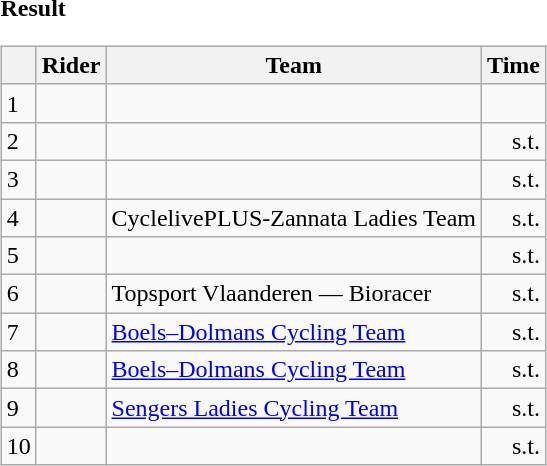<table>
<tr>
<td><strong>Result</strong><br><table class="wikitable">
<tr>
<th></th>
<th>Rider</th>
<th>Team</th>
<th>Time</th>
</tr>
<tr>
<td>1</td>
<td></td>
<td></td>
<td align="right"></td>
</tr>
<tr>
<td>2</td>
<td></td>
<td></td>
<td align="right">s.t.</td>
</tr>
<tr>
<td>3</td>
<td></td>
<td></td>
<td align="right">s.t.</td>
</tr>
<tr>
<td>4</td>
<td></td>
<td>CyclelivePLUS-Zannata Ladies Team</td>
<td align="right">s.t.</td>
</tr>
<tr>
<td>5</td>
<td></td>
<td></td>
<td align="right">s.t.</td>
</tr>
<tr>
<td>6</td>
<td></td>
<td>Topsport Vlaanderen — Bioracer</td>
<td align="right">s.t.</td>
</tr>
<tr>
<td>7</td>
<td></td>
<td><a href='#'>Boels–Dolmans Cycling Team</a></td>
<td align="right">s.t.</td>
</tr>
<tr>
<td>8</td>
<td></td>
<td><a href='#'>Boels–Dolmans Cycling Team</a></td>
<td align="right">s.t.</td>
</tr>
<tr>
<td>9</td>
<td></td>
<td><a href='#'>Sengers Ladies Cycling Team</a></td>
<td align="right">s.t.</td>
</tr>
<tr>
<td>10</td>
<td></td>
<td></td>
<td align="right">s.t.</td>
</tr>
</table>
</td>
</tr>
</table>
